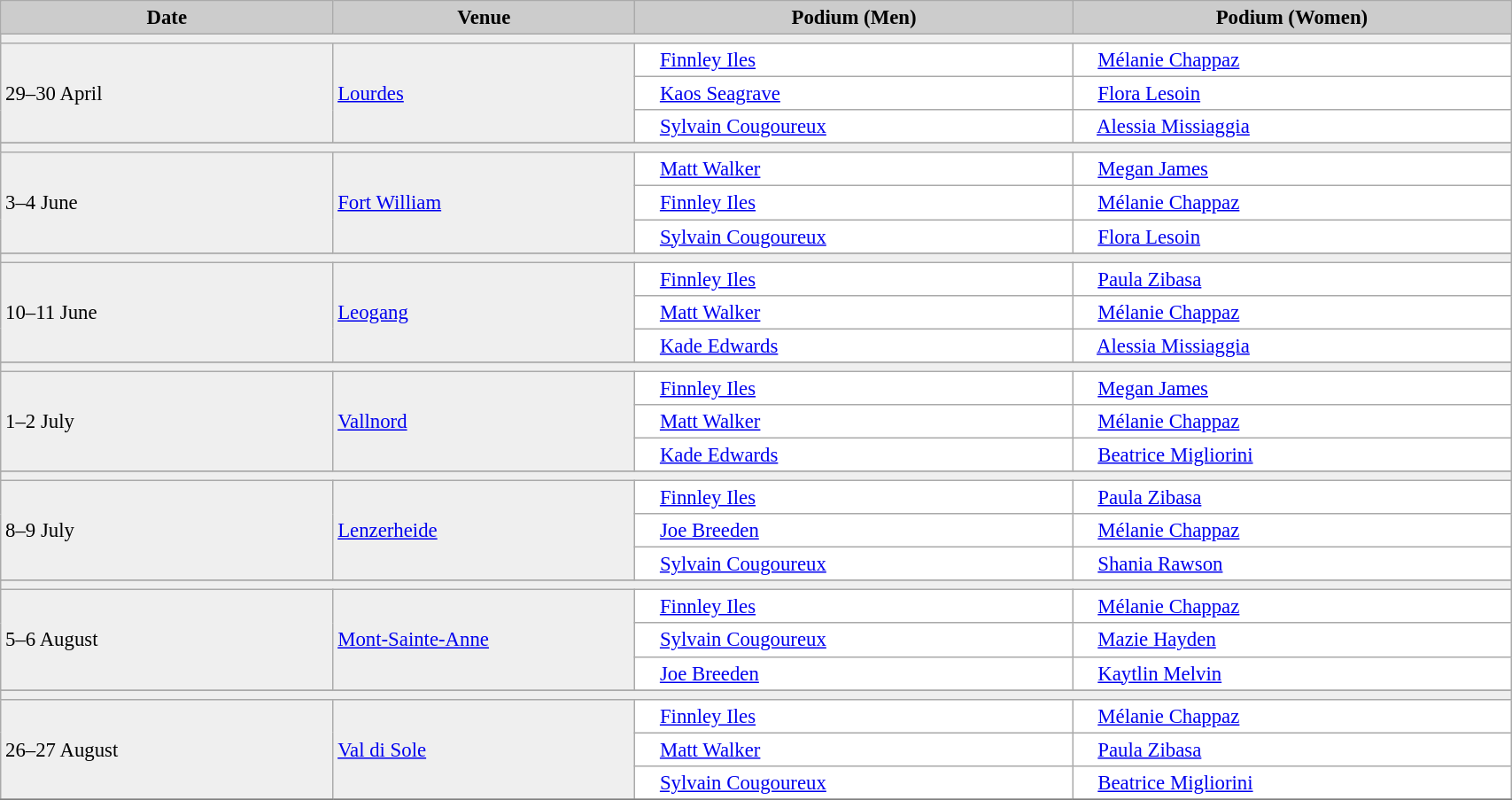<table class="wikitable" width=90% bgcolor="#f7f8ff" cellpadding="3" cellspacing="0" border="1" style="font-size: 95%; border: gray solid 1px; border-collapse: collapse;">
<tr bgcolor="#CCCCCC">
<td align="center"><strong>Date</strong></td>
<td width=20% align="center"><strong>Venue</strong></td>
<td width=29% align="center"><strong>Podium (Men)</strong></td>
<td width=29% align="center"><strong>Podium (Women)</strong></td>
</tr>
<tr bgcolor="#EFEFEF">
<td colspan=4></td>
</tr>
<tr bgcolor="#EFEFEF">
<td rowspan=3>29–30 April</td>
<td rowspan=3> <a href='#'>Lourdes</a></td>
<td bgcolor="#ffffff">      <a href='#'>Finnley Iles</a></td>
<td bgcolor="#ffffff">      <a href='#'>Mélanie Chappaz</a></td>
</tr>
<tr>
<td bgcolor="#ffffff">      <a href='#'>Kaos Seagrave</a></td>
<td bgcolor="#ffffff">      <a href='#'>Flora Lesoin</a></td>
</tr>
<tr>
<td bgcolor="#ffffff">      <a href='#'>Sylvain Cougoureux</a></td>
<td bgcolor="#ffffff">      <a href='#'>Alessia Missiaggia</a></td>
</tr>
<tr>
</tr>
<tr bgcolor="#EFEFEF">
<td colspan=4></td>
</tr>
<tr bgcolor="#EFEFEF">
<td rowspan=3>3–4 June</td>
<td rowspan=3> <a href='#'>Fort William</a></td>
<td bgcolor="#ffffff">      <a href='#'>Matt Walker</a></td>
<td bgcolor="#ffffff">      <a href='#'>Megan James</a></td>
</tr>
<tr>
<td bgcolor="#ffffff">      <a href='#'>Finnley Iles</a></td>
<td bgcolor="#ffffff">      <a href='#'>Mélanie Chappaz</a></td>
</tr>
<tr>
<td bgcolor="#ffffff">      <a href='#'>Sylvain Cougoureux</a></td>
<td bgcolor="#ffffff">      <a href='#'>Flora Lesoin</a></td>
</tr>
<tr>
</tr>
<tr bgcolor="#EFEFEF">
<td colspan=5></td>
</tr>
<tr bgcolor="#EFEFEF">
<td rowspan=3>10–11 June</td>
<td rowspan=3> <a href='#'>Leogang</a></td>
<td bgcolor="#ffffff">      <a href='#'>Finnley Iles</a></td>
<td bgcolor="#ffffff">      <a href='#'>Paula Zibasa</a></td>
</tr>
<tr>
<td bgcolor="#ffffff">      <a href='#'>Matt Walker</a></td>
<td bgcolor="#ffffff">      <a href='#'>Mélanie Chappaz</a></td>
</tr>
<tr>
<td bgcolor="#ffffff">      <a href='#'>Kade Edwards</a></td>
<td bgcolor="#ffffff">      <a href='#'>Alessia Missiaggia</a></td>
</tr>
<tr>
</tr>
<tr bgcolor="#EFEFEF">
<td colspan=5></td>
</tr>
<tr bgcolor="#EFEFEF">
<td rowspan=3>1–2 July</td>
<td rowspan=3> <a href='#'>Vallnord</a></td>
<td bgcolor="#ffffff">      <a href='#'>Finnley Iles</a></td>
<td bgcolor="#ffffff">      <a href='#'>Megan James</a></td>
</tr>
<tr>
<td bgcolor="#ffffff">      <a href='#'>Matt Walker</a></td>
<td bgcolor="#ffffff">      <a href='#'>Mélanie Chappaz</a></td>
</tr>
<tr>
<td bgcolor="#ffffff">      <a href='#'>Kade Edwards</a></td>
<td bgcolor="#ffffff">      <a href='#'>Beatrice Migliorini</a></td>
</tr>
<tr>
</tr>
<tr bgcolor="#EFEFEF">
<td colspan=5></td>
</tr>
<tr bgcolor="#EFEFEF">
<td rowspan=3>8–9 July</td>
<td rowspan=3> <a href='#'>Lenzerheide</a></td>
<td bgcolor="#ffffff">      <a href='#'>Finnley Iles</a></td>
<td bgcolor="#ffffff">      <a href='#'>Paula Zibasa</a></td>
</tr>
<tr>
<td bgcolor="#ffffff">      <a href='#'>Joe Breeden</a></td>
<td bgcolor="#ffffff">      <a href='#'>Mélanie Chappaz</a></td>
</tr>
<tr>
<td bgcolor="#ffffff">      <a href='#'>Sylvain Cougoureux</a></td>
<td bgcolor="#ffffff">      <a href='#'>Shania Rawson</a></td>
</tr>
<tr>
</tr>
<tr bgcolor="#EFEFEF">
<td colspan=4></td>
</tr>
<tr bgcolor="#EFEFEF">
<td rowspan=3>5–6 August</td>
<td rowspan=3> <a href='#'>Mont-Sainte-Anne</a></td>
<td bgcolor="#ffffff">      <a href='#'>Finnley Iles</a></td>
<td bgcolor="#ffffff">      <a href='#'>Mélanie Chappaz</a></td>
</tr>
<tr>
<td bgcolor="#ffffff">      <a href='#'>Sylvain Cougoureux</a></td>
<td bgcolor="#ffffff">      <a href='#'>Mazie Hayden</a></td>
</tr>
<tr>
<td bgcolor="#ffffff">      <a href='#'>Joe Breeden</a></td>
<td bgcolor="#ffffff">      <a href='#'>Kaytlin Melvin</a></td>
</tr>
<tr>
</tr>
<tr>
</tr>
<tr bgcolor="#EFEFEF">
<td colspan=4></td>
</tr>
<tr bgcolor="#EFEFEF">
<td rowspan=3>26–27 August</td>
<td rowspan=3> <a href='#'>Val di Sole</a></td>
<td bgcolor="#ffffff">      <a href='#'>Finnley Iles</a></td>
<td bgcolor="#ffffff">      <a href='#'>Mélanie Chappaz</a></td>
</tr>
<tr>
<td bgcolor="#ffffff">      <a href='#'>Matt Walker</a></td>
<td bgcolor="#ffffff">      <a href='#'>Paula Zibasa</a></td>
</tr>
<tr>
<td bgcolor="#ffffff">      <a href='#'>Sylvain Cougoureux</a></td>
<td bgcolor="#ffffff">      <a href='#'>Beatrice Migliorini</a></td>
</tr>
<tr>
</tr>
</table>
